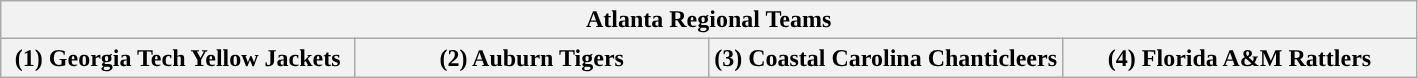<table class="wikitable">
<tr>
<th colspan=4>Atlanta Regional Teams</th>
</tr>
<tr>
<th style="width: 25%; ">(1) Georgia Tech Yellow Jackets</th>
<th style="width: 25%; ">(2) Auburn Tigers</th>
<th style="width: 25%; ">(3) Coastal Carolina Chanticleers</th>
<th style="width: 25%; ">(4) Florida A&M Rattlers</th>
</tr>
</table>
